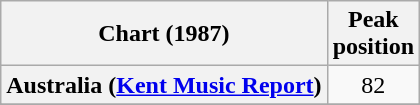<table class="wikitable sortable plainrowheaders" style="text-align:center">
<tr>
<th scope="col">Chart (1987)</th>
<th scope="col">Peak<br>position</th>
</tr>
<tr>
<th scope="row">Australia (<a href='#'>Kent Music Report</a>)</th>
<td>82</td>
</tr>
<tr>
</tr>
<tr>
</tr>
<tr>
</tr>
<tr>
</tr>
<tr>
</tr>
</table>
